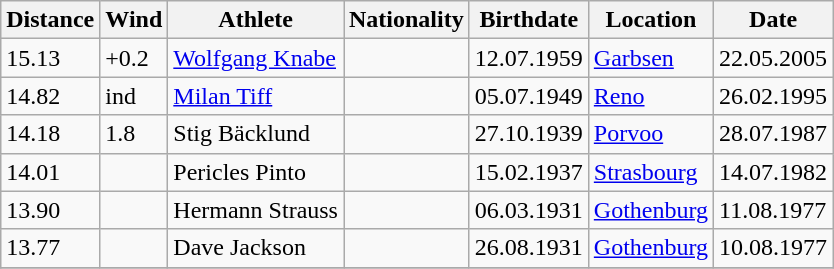<table class="wikitable">
<tr>
<th>Distance</th>
<th>Wind</th>
<th>Athlete</th>
<th>Nationality</th>
<th>Birthdate</th>
<th>Location</th>
<th>Date</th>
</tr>
<tr>
<td>15.13</td>
<td>+0.2</td>
<td><a href='#'>Wolfgang Knabe</a></td>
<td></td>
<td>12.07.1959</td>
<td><a href='#'>Garbsen</a></td>
<td>22.05.2005</td>
</tr>
<tr>
<td>14.82</td>
<td>ind</td>
<td><a href='#'>Milan Tiff</a></td>
<td></td>
<td>05.07.1949</td>
<td><a href='#'>Reno</a></td>
<td>26.02.1995</td>
</tr>
<tr>
<td>14.18</td>
<td>1.8</td>
<td>Stig Bäcklund</td>
<td></td>
<td>27.10.1939</td>
<td><a href='#'>Porvoo</a></td>
<td>28.07.1987</td>
</tr>
<tr>
<td>14.01</td>
<td></td>
<td>Pericles Pinto</td>
<td></td>
<td>15.02.1937</td>
<td><a href='#'>Strasbourg</a></td>
<td>14.07.1982</td>
</tr>
<tr>
<td>13.90</td>
<td></td>
<td>Hermann Strauss</td>
<td></td>
<td>06.03.1931</td>
<td><a href='#'>Gothenburg</a></td>
<td>11.08.1977</td>
</tr>
<tr>
<td>13.77</td>
<td></td>
<td>Dave Jackson</td>
<td></td>
<td>26.08.1931</td>
<td><a href='#'>Gothenburg</a></td>
<td>10.08.1977</td>
</tr>
<tr>
</tr>
</table>
